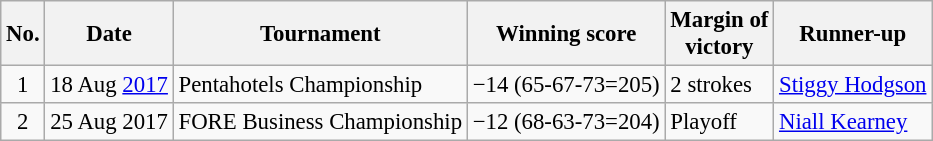<table class="wikitable" style="font-size:95%;">
<tr>
<th>No.</th>
<th>Date</th>
<th>Tournament</th>
<th>Winning score</th>
<th>Margin of<br>victory</th>
<th>Runner-up</th>
</tr>
<tr>
<td align=center>1</td>
<td align=right>18 Aug <a href='#'>2017</a></td>
<td>Pentahotels Championship</td>
<td>−14 (65-67-73=205)</td>
<td>2 strokes</td>
<td> <a href='#'>Stiggy Hodgson</a></td>
</tr>
<tr>
<td align=center>2</td>
<td align=right>25 Aug 2017</td>
<td>FORE Business Championship</td>
<td>−12 (68-63-73=204)</td>
<td>Playoff</td>
<td> <a href='#'>Niall Kearney</a></td>
</tr>
</table>
